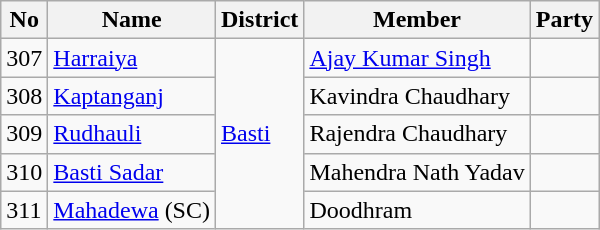<table class="wikitable sortable">
<tr>
<th>No</th>
<th>Name</th>
<th>District</th>
<th>Member</th>
<th colspan="2">Party</th>
</tr>
<tr>
<td>307</td>
<td><a href='#'>Harraiya</a></td>
<td rowspan="5"><a href='#'>Basti</a></td>
<td><a href='#'>Ajay Kumar Singh</a></td>
<td></td>
</tr>
<tr>
<td>308</td>
<td><a href='#'>Kaptanganj</a></td>
<td>Kavindra Chaudhary</td>
<td></td>
</tr>
<tr>
<td>309</td>
<td><a href='#'>Rudhauli</a></td>
<td>Rajendra Chaudhary</td>
<td></td>
</tr>
<tr>
<td>310</td>
<td><a href='#'>Basti Sadar</a></td>
<td>Mahendra Nath Yadav</td>
<td></td>
</tr>
<tr>
<td>311</td>
<td><a href='#'>Mahadewa</a> (SC)</td>
<td>Doodhram</td>
<td></td>
</tr>
</table>
